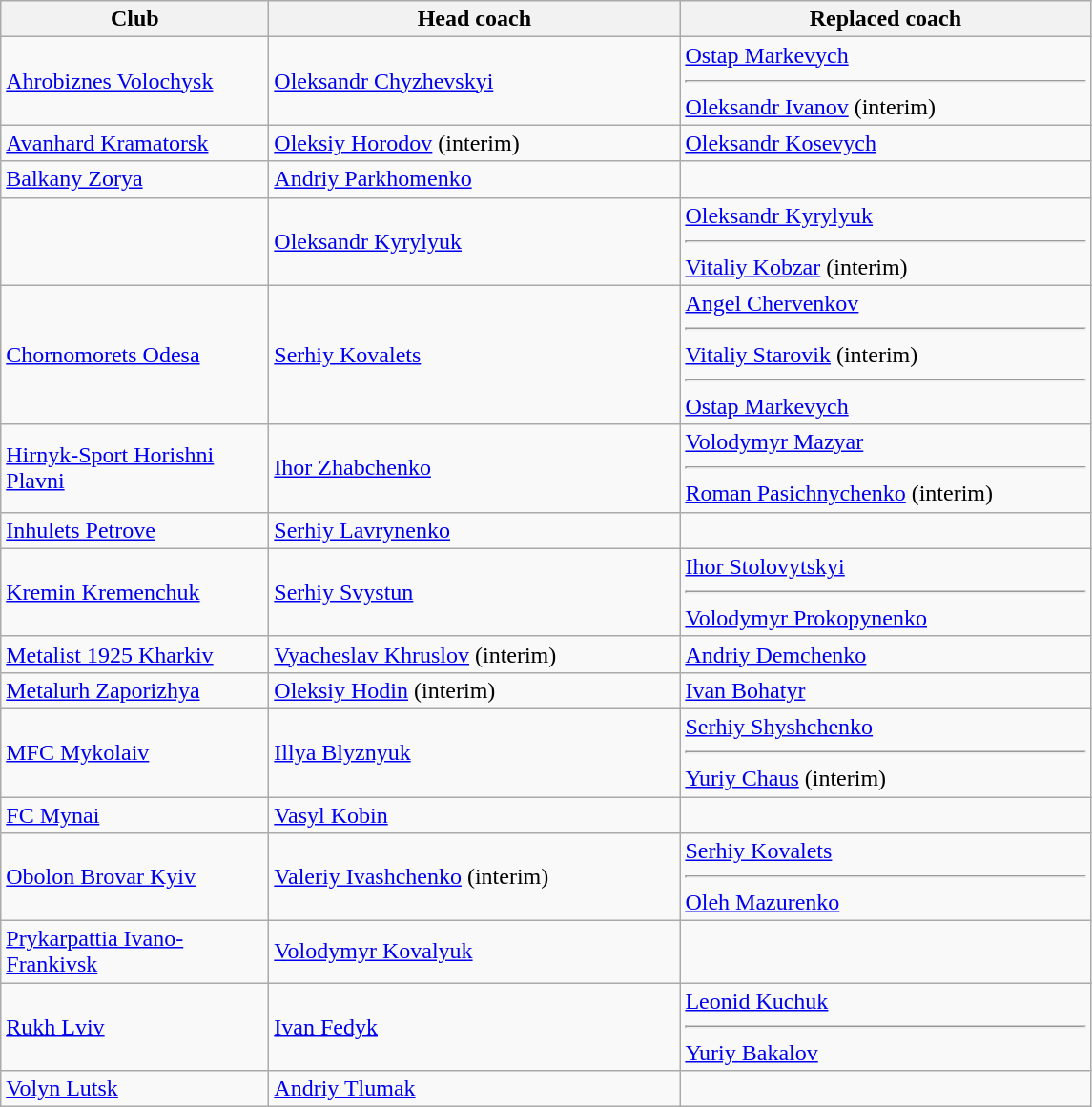<table class="wikitable">
<tr>
<th width="180">Club</th>
<th width="280">Head coach</th>
<th width="280">Replaced coach</th>
</tr>
<tr>
<td><a href='#'>Ahrobiznes Volochysk</a></td>
<td> <a href='#'>Oleksandr Chyzhevskyi</a></td>
<td> <a href='#'>Ostap Markevych</a><hr> <a href='#'>Oleksandr Ivanov</a> (interim)</td>
</tr>
<tr>
<td><a href='#'>Avanhard Kramatorsk</a></td>
<td> <a href='#'>Oleksiy Horodov</a> (interim)</td>
<td> <a href='#'>Oleksandr Kosevych</a></td>
</tr>
<tr>
<td><a href='#'>Balkany Zorya</a></td>
<td> <a href='#'>Andriy Parkhomenko</a></td>
<td></td>
</tr>
<tr>
<td></td>
<td> <a href='#'>Oleksandr Kyrylyuk</a></td>
<td> <a href='#'>Oleksandr Kyrylyuk</a><hr> <a href='#'>Vitaliy Kobzar</a> (interim)</td>
</tr>
<tr>
<td><a href='#'>Chornomorets Odesa</a></td>
<td> <a href='#'>Serhiy Kovalets</a></td>
<td> <a href='#'>Angel Chervenkov</a><hr> <a href='#'>Vitaliy Starovik</a> (interim)<hr> <a href='#'>Ostap Markevych</a></td>
</tr>
<tr>
<td><a href='#'>Hirnyk-Sport Horishni Plavni</a></td>
<td> <a href='#'>Ihor Zhabchenko</a></td>
<td> <a href='#'>Volodymyr Mazyar</a><hr> <a href='#'>Roman Pasichnychenko</a> (interim)</td>
</tr>
<tr>
<td><a href='#'>Inhulets Petrove</a></td>
<td> <a href='#'>Serhiy Lavrynenko</a></td>
<td></td>
</tr>
<tr>
<td><a href='#'>Kremin Kremenchuk</a></td>
<td> <a href='#'>Serhiy Svystun</a></td>
<td> <a href='#'>Ihor Stolovytskyi</a><hr> <a href='#'>Volodymyr Prokopynenko</a></td>
</tr>
<tr>
<td><a href='#'>Metalist 1925 Kharkiv</a></td>
<td> <a href='#'>Vyacheslav Khruslov</a> (interim)</td>
<td> <a href='#'>Andriy Demchenko</a></td>
</tr>
<tr>
<td><a href='#'>Metalurh Zaporizhya</a></td>
<td> <a href='#'>Oleksiy Hodin</a> (interim)</td>
<td> <a href='#'>Ivan Bohatyr</a></td>
</tr>
<tr>
<td><a href='#'>MFC Mykolaiv</a></td>
<td> <a href='#'>Illya Blyznyuk</a></td>
<td> <a href='#'>Serhiy Shyshchenko</a> <hr>  <a href='#'>Yuriy Chaus</a> (interim)</td>
</tr>
<tr>
<td><a href='#'>FC Mynai</a></td>
<td> <a href='#'>Vasyl Kobin</a></td>
<td></td>
</tr>
<tr>
<td><a href='#'>Obolon Brovar Kyiv</a></td>
<td> <a href='#'>Valeriy Ivashchenko</a> (interim)</td>
<td> <a href='#'>Serhiy Kovalets</a><hr> <a href='#'>Oleh Mazurenko</a></td>
</tr>
<tr>
<td><a href='#'>Prykarpattia Ivano-Frankivsk</a></td>
<td> <a href='#'>Volodymyr Kovalyuk</a></td>
<td></td>
</tr>
<tr>
<td><a href='#'>Rukh Lviv</a></td>
<td> <a href='#'>Ivan Fedyk</a></td>
<td> <a href='#'>Leonid Kuchuk</a><hr> <a href='#'>Yuriy Bakalov</a></td>
</tr>
<tr>
<td><a href='#'>Volyn Lutsk</a></td>
<td> <a href='#'>Andriy Tlumak</a></td>
<td></td>
</tr>
</table>
